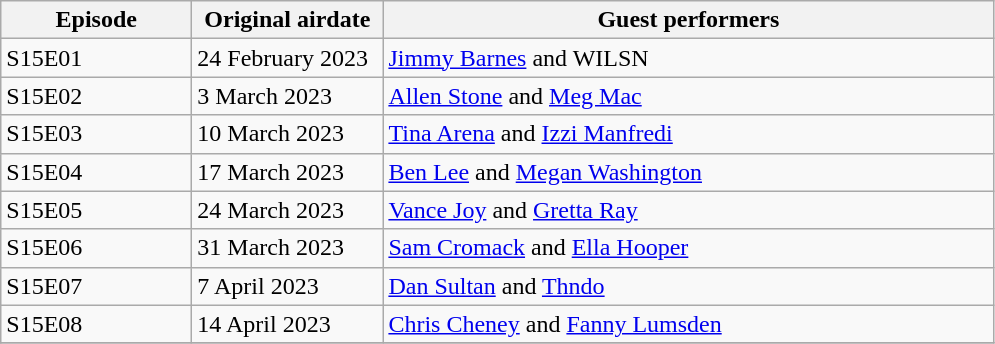<table class="wikitable sortable">
<tr>
<th width="120px">Episode</th>
<th width="120px">Original airdate</th>
<th width="400px" class="unsortable">Guest performers</th>
</tr>
<tr>
<td>S15E01</td>
<td>24 February 2023</td>
<td><a href='#'>Jimmy Barnes</a> and WILSN</td>
</tr>
<tr>
<td>S15E02</td>
<td>3 March 2023</td>
<td><a href='#'>Allen Stone</a> and <a href='#'>Meg Mac</a></td>
</tr>
<tr>
<td>S15E03</td>
<td>10 March 2023</td>
<td><a href='#'>Tina Arena</a> and <a href='#'>Izzi Manfredi</a></td>
</tr>
<tr>
<td>S15E04</td>
<td>17 March 2023</td>
<td><a href='#'>Ben Lee</a> and <a href='#'>Megan Washington</a></td>
</tr>
<tr>
<td>S15E05</td>
<td>24 March 2023</td>
<td><a href='#'>Vance Joy</a> and <a href='#'>Gretta Ray</a></td>
</tr>
<tr>
<td>S15E06</td>
<td>31 March 2023</td>
<td><a href='#'>Sam Cromack</a> and <a href='#'>Ella Hooper</a></td>
</tr>
<tr>
<td>S15E07</td>
<td>7 April 2023</td>
<td><a href='#'>Dan Sultan</a> and <a href='#'>Thndo</a></td>
</tr>
<tr>
<td>S15E08</td>
<td>14 April 2023</td>
<td><a href='#'>Chris Cheney</a> and <a href='#'>Fanny Lumsden</a></td>
</tr>
<tr>
</tr>
</table>
